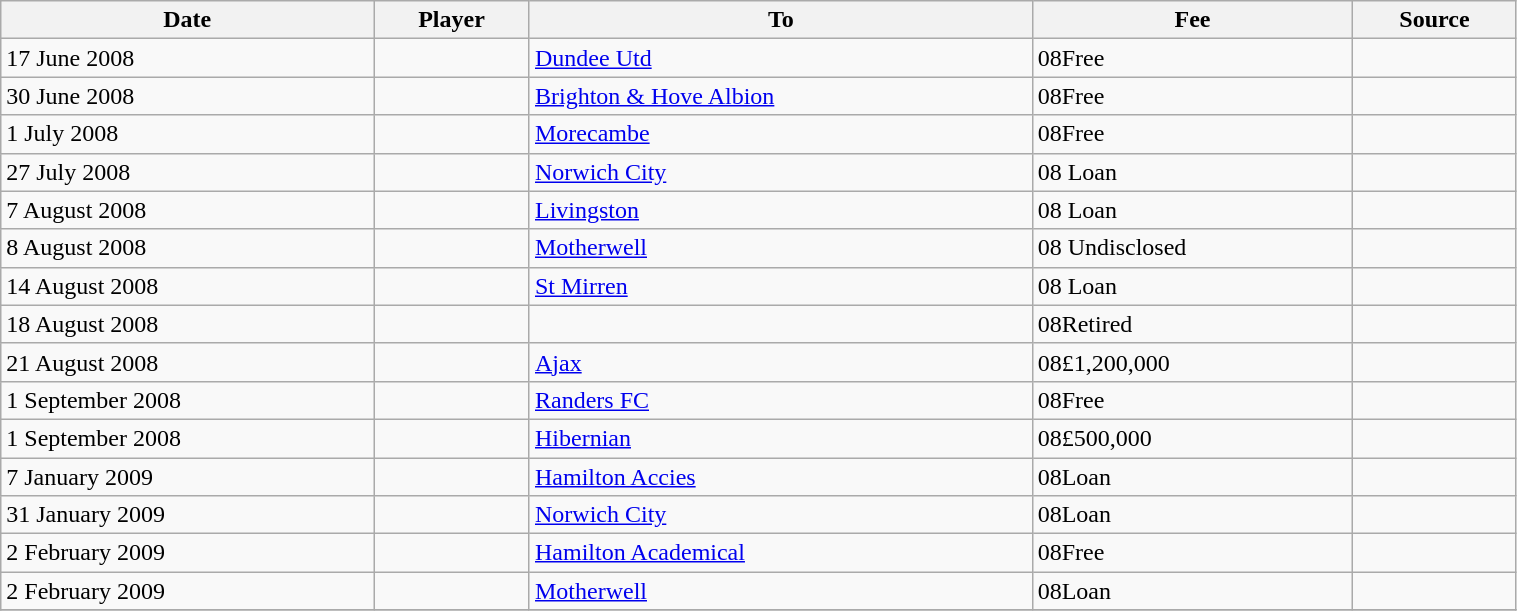<table class="wikitable sortable" style="text-align:center; font-size:100%;width:80%; text-align:left">
<tr>
<th>Date</th>
<th>Player</th>
<th>To</th>
<th>Fee</th>
<th>Source</th>
</tr>
<tr --->
<td>17 June 2008</td>
<td> </td>
<td> <a href='#'>Dundee Utd</a></td>
<td><span>08</span>Free</td>
<td align="center"></td>
</tr>
<tr --->
<td>30 June 2008</td>
<td> </td>
<td> <a href='#'>Brighton & Hove Albion</a></td>
<td><span>08</span>Free</td>
<td align="center"></td>
</tr>
<tr --->
<td>1 July 2008</td>
<td> </td>
<td> <a href='#'>Morecambe</a></td>
<td><span>08</span>Free</td>
<td align="center"></td>
</tr>
<tr --->
<td>27 July 2008</td>
<td> </td>
<td> <a href='#'>Norwich City</a></td>
<td><span>08</span> Loan</td>
<td align="center"></td>
</tr>
<tr --->
<td>7 August 2008</td>
<td> </td>
<td> <a href='#'>Livingston</a></td>
<td><span>08</span> Loan</td>
<td align="center"></td>
</tr>
<tr --->
<td>8 August 2008</td>
<td> </td>
<td> <a href='#'>Motherwell</a></td>
<td><span>08</span> Undisclosed</td>
<td align="center"></td>
</tr>
<tr --->
<td>14 August 2008</td>
<td> </td>
<td> <a href='#'>St Mirren</a></td>
<td><span>08</span> Loan</td>
<td align="center"></td>
</tr>
<tr --->
<td>18 August 2008</td>
<td> </td>
<td></td>
<td><span>08</span>Retired</td>
<td align="center"></td>
</tr>
<tr --->
<td>21 August 2008</td>
<td> </td>
<td> <a href='#'>Ajax</a></td>
<td><span>08</span>£1,200,000</td>
<td align="center"></td>
</tr>
<tr --->
<td>1 September 2008</td>
<td> </td>
<td> <a href='#'>Randers FC</a></td>
<td><span>08</span>Free</td>
<td align="center"></td>
</tr>
<tr --->
<td>1 September 2008</td>
<td> </td>
<td> <a href='#'>Hibernian</a></td>
<td><span>08</span>£500,000</td>
<td align="center"></td>
</tr>
<tr --->
<td>7 January 2009</td>
<td> </td>
<td> <a href='#'>Hamilton Accies</a></td>
<td><span>08</span>Loan</td>
<td align="center"></td>
</tr>
<tr --->
<td>31 January 2009</td>
<td> </td>
<td> <a href='#'>Norwich City</a></td>
<td><span>08</span>Loan</td>
<td align="center"></td>
</tr>
<tr --->
<td>2 February 2009</td>
<td> </td>
<td> <a href='#'>Hamilton Academical</a></td>
<td><span>08</span>Free</td>
<td align="center"></td>
</tr>
<tr --->
<td>2 February 2009</td>
<td> </td>
<td> <a href='#'>Motherwell</a></td>
<td><span>08</span>Loan</td>
<td align="center"></td>
</tr>
<tr --->
</tr>
</table>
